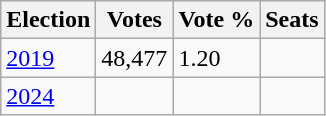<table class="wikitable">
<tr>
<th>Election</th>
<th>Votes</th>
<th>Vote %</th>
<th>Seats</th>
</tr>
<tr>
<td><a href='#'>2019</a></td>
<td>48,477</td>
<td>1.20</td>
<td></td>
</tr>
<tr>
<td><a href='#'>2024</a></td>
<td></td>
<td></td>
<td></td>
</tr>
</table>
